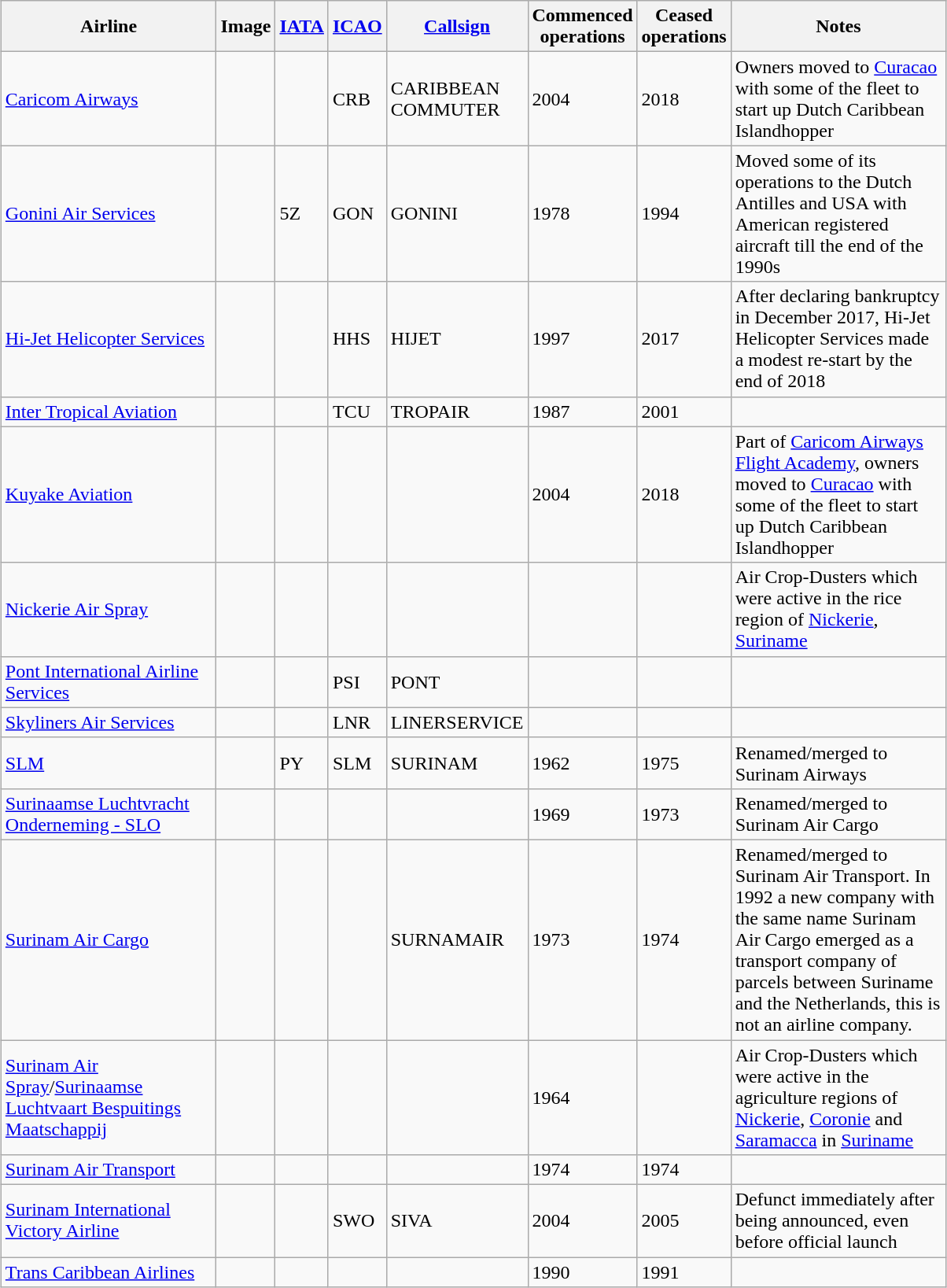<table class="wikitable sortable" style="border-collapse:collapse; margin:auto;" border="1" cellpadding="3">
<tr valign="middle">
<th style="width:175px;">Airline</th>
<th>Image</th>
<th><a href='#'>IATA</a></th>
<th><a href='#'>ICAO</a></th>
<th style="width:80px;"><a href='#'>Callsign</a></th>
<th>Commenced<br>operations</th>
<th>Ceased<br>operations</th>
<th style="width:175px;">Notes</th>
</tr>
<tr>
<td><a href='#'>Caricom Airways</a></td>
<td></td>
<td></td>
<td>CRB</td>
<td>CARIBBEAN COMMUTER</td>
<td>2004</td>
<td>2018</td>
<td>Owners moved to <a href='#'>Curacao</a> with some of the fleet to start up Dutch Caribbean Islandhopper</td>
</tr>
<tr>
<td><a href='#'>Gonini Air Services</a></td>
<td></td>
<td>5Z</td>
<td>GON</td>
<td>GONINI</td>
<td>1978</td>
<td>1994</td>
<td>Moved some of its operations to the Dutch Antilles and USA with American registered aircraft till the end of the 1990s</td>
</tr>
<tr>
<td><a href='#'>Hi-Jet Helicopter Services</a></td>
<td></td>
<td></td>
<td>HHS</td>
<td>HIJET</td>
<td>1997</td>
<td>2017</td>
<td>After declaring bankruptcy in December 2017, Hi-Jet Helicopter Services made a modest re-start by the end of 2018 </td>
</tr>
<tr>
<td><a href='#'>Inter Tropical Aviation</a></td>
<td></td>
<td></td>
<td>TCU</td>
<td>TROPAIR</td>
<td>1987</td>
<td>2001</td>
<td></td>
</tr>
<tr>
<td><a href='#'>Kuyake Aviation</a></td>
<td></td>
<td></td>
<td></td>
<td></td>
<td>2004</td>
<td>2018</td>
<td>Part of <a href='#'>Caricom Airways Flight Academy</a>, owners moved to <a href='#'>Curacao</a> with some of the fleet to start up Dutch Caribbean Islandhopper</td>
</tr>
<tr>
<td><a href='#'>Nickerie Air Spray</a></td>
<td></td>
<td></td>
<td></td>
<td></td>
<td></td>
<td></td>
<td>Air Crop-Dusters which were active in the rice region of <a href='#'>Nickerie</a>, <a href='#'>Suriname</a></td>
</tr>
<tr>
<td><a href='#'>Pont International Airline Services</a></td>
<td></td>
<td></td>
<td>PSI</td>
<td>PONT</td>
<td></td>
<td></td>
<td></td>
</tr>
<tr>
<td><a href='#'>Skyliners Air Services</a></td>
<td></td>
<td></td>
<td>LNR</td>
<td>LINERSERVICE</td>
<td></td>
<td></td>
<td></td>
</tr>
<tr>
<td><a href='#'>SLM</a></td>
<td></td>
<td>PY</td>
<td>SLM</td>
<td>SURINAM</td>
<td>1962</td>
<td>1975</td>
<td>Renamed/merged to Surinam Airways</td>
</tr>
<tr>
<td><a href='#'>Surinaamse Luchtvracht Onderneming - SLO</a></td>
<td></td>
<td></td>
<td></td>
<td></td>
<td>1969</td>
<td>1973</td>
<td>Renamed/merged to Surinam Air Cargo</td>
</tr>
<tr>
<td><a href='#'>Surinam Air Cargo</a></td>
<td></td>
<td></td>
<td></td>
<td>SURNAMAIR</td>
<td>1973</td>
<td>1974</td>
<td>Renamed/merged to Surinam Air Transport. In 1992 a new company with the same name Surinam Air Cargo emerged as a transport company of parcels between Suriname and the Netherlands, this is not an airline company.</td>
</tr>
<tr>
<td><a href='#'>Surinam Air Spray</a>/<a href='#'>Surinaamse Luchtvaart Bespuitings Maatschappij</a></td>
<td></td>
<td></td>
<td></td>
<td></td>
<td>1964</td>
<td></td>
<td>Air Crop-Dusters which were active in the agriculture regions of <a href='#'>Nickerie</a>, <a href='#'>Coronie</a> and <a href='#'>Saramacca</a> in <a href='#'>Suriname</a></td>
</tr>
<tr>
<td><a href='#'>Surinam Air Transport</a></td>
<td></td>
<td></td>
<td></td>
<td></td>
<td>1974</td>
<td>1974</td>
<td></td>
</tr>
<tr>
<td><a href='#'>Surinam International Victory Airline</a></td>
<td></td>
<td></td>
<td>SWO</td>
<td>SIVA</td>
<td>2004</td>
<td>2005</td>
<td>Defunct immediately after being announced, even before official launch</td>
</tr>
<tr>
<td><a href='#'>Trans Caribbean Airlines</a></td>
<td></td>
<td></td>
<td></td>
<td></td>
<td>1990</td>
<td>1991</td>
<td></td>
</tr>
</table>
